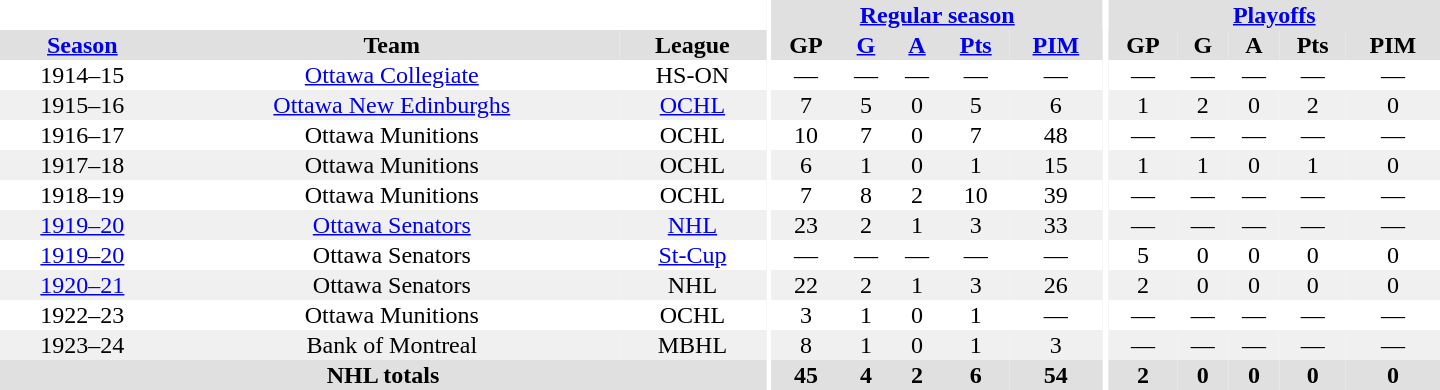<table border="0" cellpadding="1" cellspacing="0" style="text-align:center; width:60em">
<tr bgcolor="#e0e0e0">
<th colspan="3" bgcolor="#ffffff"></th>
<th rowspan="100" bgcolor="#ffffff"></th>
<th colspan="5"><a href='#'>Regular season</a></th>
<th rowspan="100" bgcolor="#ffffff"></th>
<th colspan="5"><a href='#'>Playoffs</a></th>
</tr>
<tr bgcolor="#e0e0e0">
<th><a href='#'>Season</a></th>
<th>Team</th>
<th>League</th>
<th>GP</th>
<th><a href='#'>G</a></th>
<th><a href='#'>A</a></th>
<th><a href='#'>Pts</a></th>
<th><a href='#'>PIM</a></th>
<th>GP</th>
<th>G</th>
<th>A</th>
<th>Pts</th>
<th>PIM</th>
</tr>
<tr>
<td>1914–15</td>
<td><a href='#'>Ottawa Collegiate</a></td>
<td>HS-ON</td>
<td>—</td>
<td>—</td>
<td>—</td>
<td>—</td>
<td>—</td>
<td>—</td>
<td>—</td>
<td>—</td>
<td>—</td>
<td>—</td>
</tr>
<tr bgcolor="#f0f0f0">
<td>1915–16</td>
<td><a href='#'>Ottawa New Edinburghs</a></td>
<td><a href='#'>OCHL</a></td>
<td>7</td>
<td>5</td>
<td>0</td>
<td>5</td>
<td>6</td>
<td>1</td>
<td>2</td>
<td>0</td>
<td>2</td>
<td>0</td>
</tr>
<tr>
<td>1916–17</td>
<td>Ottawa Munitions</td>
<td>OCHL</td>
<td>10</td>
<td>7</td>
<td>0</td>
<td>7</td>
<td>48</td>
<td>—</td>
<td>—</td>
<td>—</td>
<td>—</td>
<td>—</td>
</tr>
<tr bgcolor="#f0f0f0">
<td>1917–18</td>
<td>Ottawa Munitions</td>
<td>OCHL</td>
<td>6</td>
<td>1</td>
<td>0</td>
<td>1</td>
<td>15</td>
<td>1</td>
<td>1</td>
<td>0</td>
<td>1</td>
<td>0</td>
</tr>
<tr>
<td>1918–19</td>
<td>Ottawa Munitions</td>
<td>OCHL</td>
<td>7</td>
<td>8</td>
<td>2</td>
<td>10</td>
<td>39</td>
<td>—</td>
<td>—</td>
<td>—</td>
<td>—</td>
<td>—</td>
</tr>
<tr bgcolor="#f0f0f0">
<td><a href='#'>1919–20</a></td>
<td><a href='#'>Ottawa Senators</a></td>
<td><a href='#'>NHL</a></td>
<td>23</td>
<td>2</td>
<td>1</td>
<td>3</td>
<td>33</td>
<td>—</td>
<td>—</td>
<td>—</td>
<td>—</td>
<td>—</td>
</tr>
<tr>
<td><a href='#'>1919–20</a></td>
<td>Ottawa Senators</td>
<td><a href='#'>St-Cup</a></td>
<td>—</td>
<td>—</td>
<td>—</td>
<td>—</td>
<td>—</td>
<td>5</td>
<td>0</td>
<td>0</td>
<td>0</td>
<td>0</td>
</tr>
<tr bgcolor="#f0f0f0">
<td><a href='#'>1920–21</a></td>
<td>Ottawa Senators</td>
<td>NHL</td>
<td>22</td>
<td>2</td>
<td>1</td>
<td>3</td>
<td>26</td>
<td>2</td>
<td>0</td>
<td>0</td>
<td>0</td>
<td>0</td>
</tr>
<tr>
<td>1922–23</td>
<td>Ottawa Munitions</td>
<td>OCHL</td>
<td>3</td>
<td>1</td>
<td>0</td>
<td>1</td>
<td>—</td>
<td>—</td>
<td>—</td>
<td>—</td>
<td>—</td>
<td>—</td>
</tr>
<tr bgcolor="#f0f0f0">
<td>1923–24</td>
<td>Bank of Montreal</td>
<td>MBHL</td>
<td>8</td>
<td>1</td>
<td>0</td>
<td>1</td>
<td>3</td>
<td>—</td>
<td>—</td>
<td>—</td>
<td>—</td>
<td>—</td>
</tr>
<tr bgcolor="#e0e0e0">
<th colspan="3">NHL totals</th>
<th>45</th>
<th>4</th>
<th>2</th>
<th>6</th>
<th>54</th>
<th>2</th>
<th>0</th>
<th>0</th>
<th>0</th>
<th>0</th>
</tr>
</table>
